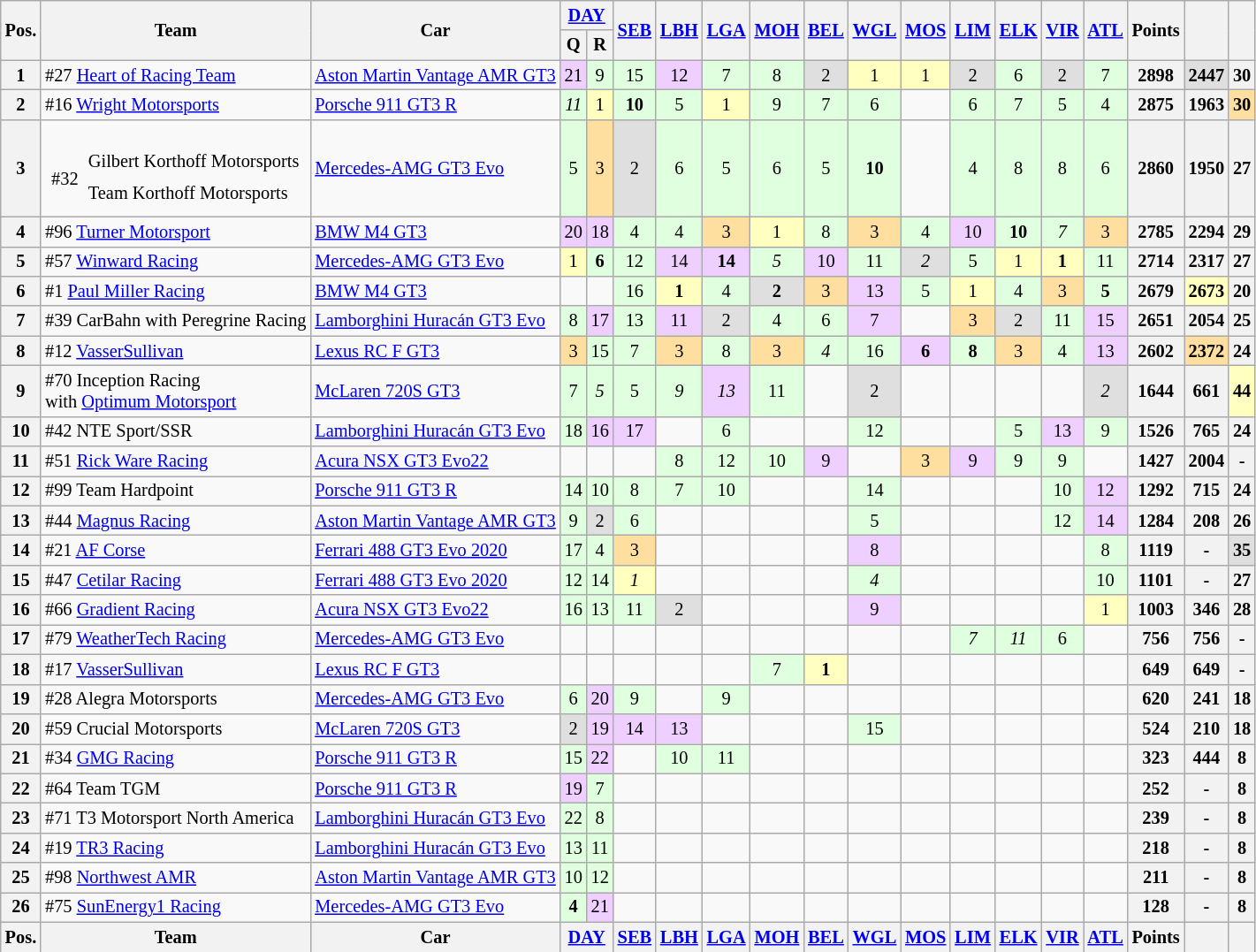<table class="wikitable" style="font-size:85%;">
<tr>
<th rowspan="2">Pos.</th>
<th rowspan="2">Team</th>
<th rowspan="2">Car</th>
<th colspan="2"><a href='#'>DAY</a></th>
<th rowspan="2"><a href='#'>SEB</a></th>
<th rowspan="2"><a href='#'>LBH</a></th>
<th rowspan="2"><a href='#'>LGA</a></th>
<th rowspan="2"><a href='#'>MOH</a></th>
<th rowspan="2"><a href='#'>BEL</a></th>
<th rowspan="2"><a href='#'>WGL</a></th>
<th rowspan="2"><a href='#'>MOS</a></th>
<th rowspan="2"><a href='#'>LIM</a></th>
<th rowspan="2"><a href='#'>ELK</a></th>
<th rowspan="2"><a href='#'>VIR</a></th>
<th rowspan="2"><a href='#'>ATL</a></th>
<th rowspan="2">Points</th>
<th rowspan="2"></th>
<th rowspan="2"></th>
</tr>
<tr>
<th>Q</th>
<th>R</th>
</tr>
<tr>
<th>1</th>
<td>#27 <a href='#'>Heart of Racing Team</a></td>
<td><a href='#'>Aston Martin Vantage AMR GT3</a></td>
<td style="background:#efcfff;" align="center">21</td>
<td style="background:#dfffdf;" align="center">9</td>
<td style="background:#dfffdf;" align="center">15</td>
<td style="background:#efcfff;" align="center">12</td>
<td style="background:#dfffdf;" align="center">7</td>
<td style="background:#dfffdf;" align="center">8</td>
<td style="background:#dfdfdf;" align="center">2</td>
<td style="background:#ffffbf;" align="center">1</td>
<td style="background:#ffffbf;" align="center">1</td>
<td style="background:#dfdfdf;" align="center">2</td>
<td style="background:#dfffdf;" align="center">6</td>
<td style="background:#dfdfdf;" align="center">2</td>
<td style="background:#dfffdf;" align="center">7</td>
<th>2898</th>
<th style="background:#dfdfdf;" align="center">2447</th>
<th>30</th>
</tr>
<tr>
<th>2</th>
<td>#16 <a href='#'>Wright Motorsports</a></td>
<td><a href='#'>Porsche 911 GT3 R</a></td>
<td style="background:#dfffdf;" align="center"><em>11</em></td>
<td style="background:#ffffbf;" align="center">1</td>
<td style="background:#dfffdf;" align="center"><strong>10</strong></td>
<td style="background:#dfffdf;" align="center">5</td>
<td style="background:#ffffbf;" align="center">1</td>
<td style="background:#dfffdf;" align="center">9</td>
<td style="background:#dfffdf;" align="center">7</td>
<td style="background:#dfffdf;" align="center">6</td>
<td></td>
<td style="background:#dfffdf;" align="center">6</td>
<td style="background:#dfffdf;" align="center">7</td>
<td style="background:#dfffdf;" align="center">5</td>
<td style="background:#dfffdf;" align="center">4</td>
<th>2875</th>
<th>1963</th>
<th style="background:#ffdf9f;" align="center">30</th>
</tr>
<tr>
<th>3</th>
<td rowspan=1><br><table style="float: left; border-top:transparent; border-right:transparent; border-bottom:transparent; border-left:transparent;">
<tr>
<td style=" border-top:transparent; border-right:transparent; border-bottom:transparent; border-left:transparent;" rowspan=9>#32</td>
<td style=" border-top:transparent; border-right:transparent; border-bottom:transparent; border-left:transparent;">Gilbert Korthoff Motorsports</td>
</tr>
<tr>
<td style=" border-top:transparent; border-right:transparent; border-bottom:transparent; border-left:transparent;">Team Korthoff Motorsports</td>
</tr>
<tr>
</tr>
</table>
</td>
<td><a href='#'>Mercedes-AMG GT3 Evo</a></td>
<td style="background:#dfffdf;" align="center">5</td>
<td style="background:#ffdf9f;" align="center">3</td>
<td style="background:#dfdfdf;" align="center">2</td>
<td style="background:#dfffdf;" align="center">6</td>
<td style="background:#dfffdf;" align="center">5</td>
<td style="background:#dfffdf;" align="center">6</td>
<td style="background:#dfffdf;" align="center">5</td>
<td style="background:#dfffdf;" align="center"><strong>10</strong></td>
<td></td>
<td style="background:#dfffdf;" align="center">4</td>
<td style="background:#dfffdf;" align="center">8</td>
<td style="background:#dfffdf;" align="center">8</td>
<td style="background:#dfffdf;" align="center">6</td>
<th>2860</th>
<th>1950</th>
<th>27</th>
</tr>
<tr>
<th>4</th>
<td>#96 <a href='#'>Turner Motorsport</a></td>
<td><a href='#'>BMW M4 GT3</a></td>
<td style="background:#efcfff;" align="center">20</td>
<td style="background:#efcfff;" align="center">18</td>
<td style="background:#dfffdf;" align="center">4</td>
<td style="background:#dfffdf;" align="center">4</td>
<td style="background:#ffdf9f;" align="center">3</td>
<td style="background:#ffffbf;" align="center">1</td>
<td style="background:#dfffdf;" align="center">8</td>
<td style="background:#ffdf9f;" align="center">3</td>
<td style="background:#dfffdf;" align="center">4</td>
<td style="background:#efcfff;" align="center">10</td>
<td style="background:#dfffdf;" align="center"><strong>10</strong></td>
<td style="background:#dfffdf;" align="center"><em>7</em></td>
<td style="background:#ffdf9f;" align="center">3</td>
<th>2785</th>
<th>2294</th>
<th>29</th>
</tr>
<tr>
<th>5</th>
<td>#57 <a href='#'>Winward Racing</a></td>
<td><a href='#'>Mercedes-AMG GT3 Evo</a></td>
<td style="background:#ffffbf;" align="center">1</td>
<td style="background:#dfffdf;" align="center"><strong>6</strong></td>
<td style="background:#dfffdf;" align="center">12</td>
<td style="background:#efcfff;" align="center">14</td>
<td style="background:#efcfff;" align="center"><strong>14</strong></td>
<td style="background:#dfffdf;" align="center"><em>5</em></td>
<td style="background:#efcfff;" align="center">10</td>
<td style="background:#dfffdf;" align="center">11</td>
<td style="background:#dfdfdf;" align="center"><em>2</em></td>
<td style="background:#dfffdf;" align="center">5</td>
<td style="background:#ffffbf;" align="center">1</td>
<td style="background:#ffffbf;" align="center"><strong>1</strong></td>
<td style="background:#dfffdf;" align="center">11</td>
<th>2714</th>
<th>2317</th>
<th>27</th>
</tr>
<tr>
<th>6</th>
<td>#1 <a href='#'>Paul Miller Racing</a></td>
<td><a href='#'>BMW M4 GT3</a></td>
<td></td>
<td></td>
<td style="background:#dfffdf;" align="center">16</td>
<td style="background:#ffffbf;" align="center"><strong>1</strong></td>
<td style="background:#dfffdf;" align="center">4</td>
<td style="background:#dfdfdf;" align="center"><strong>2</strong></td>
<td style="background:#ffdf9f;" align="center">3</td>
<td style="background:#efcfff;" align="center">13</td>
<td style="background:#dfffdf;" align="center">5</td>
<td style="background:#ffffbf;" align="center">1</td>
<td style="background:#dfffdf;" align="center">4</td>
<td style="background:#ffdf9f;" align="center">3</td>
<td style="background:#dfffdf;" align="center"><strong>5</strong></td>
<th>2679</th>
<th style="background:#ffffbf;" align="center">2673</th>
<th>20</th>
</tr>
<tr>
<th>7</th>
<td>#39 CarBahn with Peregrine Racing</td>
<td><a href='#'>Lamborghini Huracán GT3 Evo</a></td>
<td style="background:#dfffdf;" align="center">8</td>
<td style="background:#efcfff;" align="center">17</td>
<td style="background:#dfffdf;" align="center">13</td>
<td style="background:#efcfff;" align="center">11</td>
<td style="background:#dfdfdf;" align="center">2</td>
<td style="background:#dfffdf;" align="center">4</td>
<td style="background:#dfffdf;" align="center">6</td>
<td style="background:#efcfff;" align="center">7</td>
<td></td>
<td style="background:#ffdf9f;" align="center">3</td>
<td style="background:#dfdfdf;" align="center">2</td>
<td style="background:#dfffdf;" align="center">11</td>
<td style="background:#efcfff;" align="center">15</td>
<th>2651</th>
<th>2054</th>
<th>25</th>
</tr>
<tr>
<th>8</th>
<td>#12 <a href='#'>VasserSullivan</a></td>
<td><a href='#'>Lexus RC F GT3</a></td>
<td style="background:#ffdf9f;" align="center">3</td>
<td style="background:#dfffdf;" align="center">15</td>
<td style="background:#dfffdf;" align="center">7</td>
<td style="background:#ffdf9f;" align="center">3</td>
<td style="background:#dfffdf;" align="center">8</td>
<td style="background:#ffdf9f;" align="center">3</td>
<td style="background:#dfffdf;" align="center"><em>4</em></td>
<td style="background:#dfffdf;" align="center">16</td>
<td style="background:#efcfff;" align="center"><strong>6</strong></td>
<td style="background:#dfffdf;" align="center"><strong>8</strong></td>
<td style="background:#ffdf9f;" align="center">3</td>
<td style="background:#dfffdf;" align="center">4</td>
<td style="background:#efcfff;" align="center">13</td>
<th>2602</th>
<th style="background:#ffdf9f;" align="center">2372</th>
<th>24</th>
</tr>
<tr>
<th>9</th>
<td>#70 Inception Racing <br> with <a href='#'>Optimum Motorsport</a></td>
<td><a href='#'>McLaren 720S GT3</a></td>
<td style="background:#dfffdf;" align="center">7</td>
<td style="background:#dfffdf;" align="center"><em>5</em></td>
<td style="background:#dfffdf;" align="center">5</td>
<td style="background:#dfffdf;" align="center"><em>9</em></td>
<td style="background:#efcfff;" align="center"><em>13</em></td>
<td style="background:#dfffdf;" align="center">11</td>
<td></td>
<td style="background:#dfdfdf;" align="center">2</td>
<td></td>
<td></td>
<td></td>
<td></td>
<td style="background:#dfdfdf;" align="center"><em>2</em></td>
<th>1644</th>
<th>661</th>
<th style="background:#ffffbf;" align="center">44</th>
</tr>
<tr>
<th>10</th>
<td>#42 NTE Sport/SSR</td>
<td><a href='#'>Lamborghini Huracán GT3 Evo</a></td>
<td style="background:#dfffdf;" align="center">18</td>
<td style="background:#efcfff;" align="center">16</td>
<td style="background:#efcfff;" align="center">17</td>
<td></td>
<td style="background:#dfffdf;" align="center">6</td>
<td></td>
<td></td>
<td style="background:#dfffdf;" align="center">12</td>
<td></td>
<td></td>
<td style="background:#dfffdf;" align="center">5</td>
<td style="background:#efcfff;" align="center">13</td>
<td style="background:#dfffdf;" align="center">9</td>
<th>1526</th>
<th>765</th>
<th>24</th>
</tr>
<tr>
<th>11</th>
<td>#51 <a href='#'>Rick Ware Racing</a></td>
<td><a href='#'>Acura NSX GT3 Evo22</a></td>
<td></td>
<td></td>
<td></td>
<td style="background:#dfffdf;" align="center">8</td>
<td style="background:#dfffdf;" align="center">12</td>
<td style="background:#dfffdf;" align="center">10</td>
<td style="background:#efcfff;" align="center">9</td>
<td></td>
<td style="background:#ffdf9f;" align="center">3</td>
<td style="background:#efcfff;" align="center">9</td>
<td style="background:#dfffdf;" align="center">9</td>
<td style="background:#dfffdf;" align="center">9</td>
<td></td>
<th>1427</th>
<th>2004</th>
<th>-</th>
</tr>
<tr>
<th>12</th>
<td>#99 Team Hardpoint</td>
<td><a href='#'>Porsche 911 GT3 R</a></td>
<td style="background:#dfffdf;" align="center">14</td>
<td style="background:#dfffdf;" align="center">10</td>
<td style="background:#dfffdf;" align="center">8</td>
<td style="background:#dfffdf;" align="center">7</td>
<td style="background:#dfffdf;" align="center">10</td>
<td></td>
<td></td>
<td style="background:#dfffdf;" align="center">14</td>
<td></td>
<td></td>
<td></td>
<td style="background:#dfffdf;" align="center">10</td>
<td style="background:#efcfff;" align="center">12</td>
<th>1292</th>
<th>715</th>
<th>24</th>
</tr>
<tr>
<th>13</th>
<td>#44 <a href='#'>Magnus Racing</a></td>
<td><a href='#'>Aston Martin Vantage AMR GT3</a></td>
<td style="background:#dfffdf;" align="center">9</td>
<td style="background:#dfdfdf;" align="center">2</td>
<td style="background:#dfffdf;" align="center">6</td>
<td></td>
<td></td>
<td></td>
<td></td>
<td style="background:#dfffdf;" align="center">5</td>
<td></td>
<td></td>
<td></td>
<td style="background:#dfffdf;" align="center">12</td>
<td style="background:#efcfff;" align="center">14</td>
<th>1284</th>
<th>208</th>
<th>26</th>
</tr>
<tr>
<th>14</th>
<td>#21 <a href='#'>AF Corse</a></td>
<td><a href='#'>Ferrari 488 GT3 Evo 2020</a></td>
<td style="background:#dfffdf;" align="center">17</td>
<td style="background:#dfffdf;" align="center">4</td>
<td style="background:#ffdf9f;" align="center">3</td>
<td></td>
<td></td>
<td></td>
<td></td>
<td style="background:#efcfff;" align="center">8</td>
<td></td>
<td></td>
<td></td>
<td></td>
<td style="background:#dfffdf;" align="center">8</td>
<th>1119</th>
<th>-</th>
<th style="background:#dfdfdf;" align="center">35</th>
</tr>
<tr>
<th>15</th>
<td>#47 <a href='#'>Cetilar Racing</a></td>
<td><a href='#'>Ferrari 488 GT3 Evo 2020</a></td>
<td style="background:#dfffdf;" align="center">12</td>
<td style="background:#dfffdf;" align="center">14</td>
<td style="background:#ffffbf;" align="center"><em>1</em></td>
<td></td>
<td></td>
<td></td>
<td></td>
<td style="background:#dfffdf;" align="center"><em>4</em></td>
<td></td>
<td></td>
<td></td>
<td></td>
<td style="background:#dfffdf;" align="center">10</td>
<th>1101</th>
<th>-</th>
<th>27</th>
</tr>
<tr>
<th>16</th>
<td>#66 <a href='#'>Gradient Racing</a></td>
<td><a href='#'>Acura NSX GT3 Evo22</a></td>
<td style="background:#dfffdf;" align="center">16</td>
<td style="background:#dfffdf;" align="center">13</td>
<td style="background:#dfffdf;" align="center">11</td>
<td style="background:#dfdfdf;" align="center">2</td>
<td></td>
<td></td>
<td></td>
<td style="background:#efcfff;" align="center">9</td>
<td></td>
<td></td>
<td></td>
<td></td>
<td style="background:#ffffbf;" align="center">1</td>
<th>1003</th>
<th>346</th>
<th>28</th>
</tr>
<tr>
<th>17</th>
<td>#79 <a href='#'>WeatherTech Racing</a></td>
<td><a href='#'>Mercedes-AMG GT3 Evo</a></td>
<td></td>
<td></td>
<td></td>
<td></td>
<td></td>
<td></td>
<td></td>
<td></td>
<td></td>
<td style="background:#dfffdf;" align="center"><em>7</em></td>
<td style="background:#dfffdf;" align="center"><em>11</em></td>
<td style="background:#dfffdf;" align="center">6</td>
<td></td>
<th>756</th>
<th>756</th>
<th>-</th>
</tr>
<tr>
<th>18</th>
<td>#17 <a href='#'>VasserSullivan</a></td>
<td><a href='#'>Lexus RC F GT3</a></td>
<td></td>
<td></td>
<td></td>
<td></td>
<td></td>
<td style="background:#dfffdf;" align="center">7</td>
<td style="background:#ffffbf;" align="center"><strong>1</strong></td>
<td></td>
<td></td>
<td></td>
<td></td>
<td></td>
<td></td>
<th>649</th>
<th>649</th>
<th>-</th>
</tr>
<tr>
<th>19</th>
<td>#28 Alegra Motorsports</td>
<td><a href='#'>Mercedes-AMG GT3 Evo</a></td>
<td style="background:#dfffdf;" align="center">6</td>
<td style="background:#efcfff;" align="center">20</td>
<td style="background:#dfffdf;" align="center">9</td>
<td></td>
<td style="background:#dfffdf;" align="center">9</td>
<td></td>
<td></td>
<td></td>
<td></td>
<td></td>
<td></td>
<td></td>
<td></td>
<th>620</th>
<th>241</th>
<th>18</th>
</tr>
<tr>
<th>20</th>
<td>#59 Crucial Motorsports</td>
<td><a href='#'>McLaren 720S GT3</a></td>
<td style="background:#dfdfdf;" align="center">2</td>
<td style="background:#efcfff;" align="center">19</td>
<td style="background:#efcfff;" align="center">14</td>
<td style="background:#efcfff;" align="center">13</td>
<td></td>
<td></td>
<td></td>
<td style="background:#dfffdf;" align="center">15</td>
<td></td>
<td></td>
<td></td>
<td></td>
<td></td>
<th>524</th>
<th>210</th>
<th>18</th>
</tr>
<tr>
<th>21</th>
<td>#34 <a href='#'>GMG Racing</a></td>
<td><a href='#'>Porsche 911 GT3 R</a></td>
<td style="background:#dfffdf;" align="center">15</td>
<td style="background:#efcfff;" align="center">22</td>
<td></td>
<td style="background:#dfffdf;" align="center">10</td>
<td style="background:#dfffdf;" align="center">11</td>
<td></td>
<td></td>
<td></td>
<td></td>
<td></td>
<td></td>
<td></td>
<td></td>
<th>323</th>
<th>444</th>
<th>8</th>
</tr>
<tr>
<th>22</th>
<td>#64 Team TGM</td>
<td><a href='#'>Porsche 911 GT3 R</a></td>
<td style="background:#efcfff;" align="center">19</td>
<td style="background:#dfffdf;" align="center">7</td>
<td></td>
<td></td>
<td></td>
<td></td>
<td></td>
<td></td>
<td></td>
<td></td>
<td></td>
<td></td>
<td></td>
<th>252</th>
<th>-</th>
<th>8</th>
</tr>
<tr>
<th>23</th>
<td>#71 T3 Motorsport North America</td>
<td><a href='#'>Lamborghini Huracán GT3 Evo</a></td>
<td style="background:#dfffdf;" align="center">22</td>
<td style="background:#dfffdf;" align="center">8</td>
<td></td>
<td></td>
<td></td>
<td></td>
<td></td>
<td></td>
<td></td>
<td></td>
<td></td>
<td></td>
<td></td>
<th>239</th>
<th>-</th>
<th>8</th>
</tr>
<tr>
<th>24</th>
<td>#19 <a href='#'>TR3 Racing</a></td>
<td><a href='#'>Lamborghini Huracán GT3 Evo</a></td>
<td style="background:#dfffdf;" align="center">13</td>
<td style="background:#dfffdf;" align="center">11</td>
<td></td>
<td></td>
<td></td>
<td></td>
<td></td>
<td></td>
<td></td>
<td></td>
<td></td>
<td></td>
<td></td>
<th>218</th>
<th>-</th>
<th>8</th>
</tr>
<tr>
<th>25</th>
<td>#98 <a href='#'>Northwest AMR</a></td>
<td><a href='#'>Aston Martin Vantage AMR GT3</a></td>
<td style="background:#dfffdf;" align="center">10</td>
<td style="background:#dfffdf;" align="center">12</td>
<td></td>
<td></td>
<td></td>
<td></td>
<td></td>
<td></td>
<td></td>
<td></td>
<td></td>
<td></td>
<td></td>
<th>211</th>
<th>-</th>
<th>8</th>
</tr>
<tr>
<th>26</th>
<td>#75 <a href='#'>SunEnergy1 Racing</a></td>
<td><a href='#'>Mercedes-AMG GT3 Evo</a></td>
<td style="background:#dfffdf;" align="center"><strong>4</strong></td>
<td style="background:#efcfff;" align="center">21</td>
<td></td>
<td></td>
<td></td>
<td></td>
<td></td>
<td></td>
<td></td>
<td></td>
<td></td>
<td></td>
<td></td>
<th>128</th>
<th>-</th>
<th>8</th>
</tr>
<tr>
<th>Pos.</th>
<th>Team</th>
<th>Car</th>
<th colspan="2"><a href='#'>DAY</a></th>
<th><a href='#'>SEB</a></th>
<th><a href='#'>LBH</a></th>
<th><a href='#'>LGA</a></th>
<th><a href='#'>MOH</a></th>
<th><a href='#'>BEL</a></th>
<th><a href='#'>WGL</a></th>
<th><a href='#'>MOS</a></th>
<th><a href='#'>LIM</a></th>
<th><a href='#'>ELK</a></th>
<th><a href='#'>VIR</a></th>
<th><a href='#'>ATL</a></th>
<th>Points</th>
<th></th>
<th></th>
</tr>
</table>
